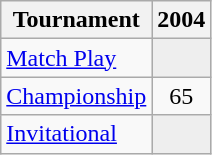<table class="wikitable" style="text-align:center;">
<tr>
<th>Tournament</th>
<th>2004</th>
</tr>
<tr>
<td align="left"><a href='#'>Match Play</a></td>
<td style="background:#eeeeee;"></td>
</tr>
<tr>
<td align="left"><a href='#'>Championship</a></td>
<td>65</td>
</tr>
<tr>
<td align="left"><a href='#'>Invitational</a></td>
<td style="background:#eeeeee;"></td>
</tr>
</table>
